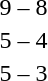<table style="text-align:center">
<tr>
<th width=200></th>
<th width=100></th>
<th width=200></th>
</tr>
<tr>
<td align=right><strong></strong></td>
<td>9 – 8</td>
<td align=left></td>
</tr>
<tr>
<td align=right><strong></strong></td>
<td>5 – 4</td>
<td align=left></td>
</tr>
<tr>
<td align=right><strong></strong></td>
<td>5 – 3</td>
<td align=left></td>
</tr>
</table>
